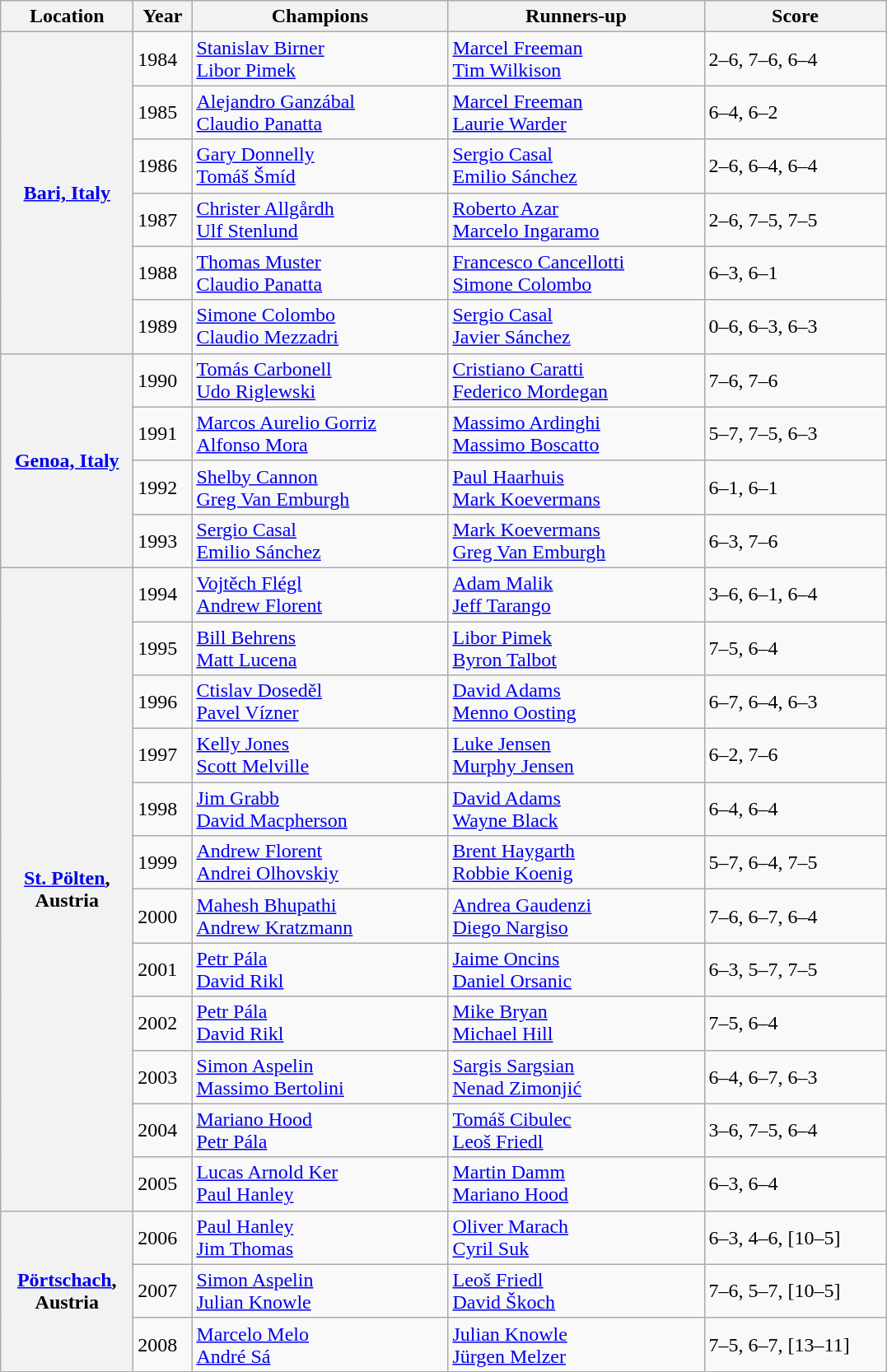<table class=wikitable>
<tr>
<th style="width:100px">Location</th>
<th style="width:40px">Year</th>
<th style="width:200px">Champions</th>
<th style="width:200px">Runners-up</th>
<th style="width:140px" class="unsortable">Score</th>
</tr>
<tr>
<th rowspan=6 bgcolor=ededed><a href='#'>Bari, Italy</a></th>
<td>1984</td>
<td> <a href='#'>Stanislav Birner</a><br> <a href='#'>Libor Pimek</a></td>
<td> <a href='#'>Marcel Freeman</a><br> <a href='#'>Tim Wilkison</a></td>
<td>2–6, 7–6, 6–4</td>
</tr>
<tr>
<td>1985</td>
<td> <a href='#'>Alejandro Ganzábal</a><br> <a href='#'>Claudio Panatta</a></td>
<td> <a href='#'>Marcel Freeman</a><br> <a href='#'>Laurie Warder</a></td>
<td>6–4, 6–2</td>
</tr>
<tr>
<td>1986</td>
<td> <a href='#'>Gary Donnelly</a><br> <a href='#'>Tomáš Šmíd</a></td>
<td> <a href='#'>Sergio Casal</a><br> <a href='#'>Emilio Sánchez</a></td>
<td>2–6, 6–4, 6–4</td>
</tr>
<tr>
<td>1987</td>
<td> <a href='#'>Christer Allgårdh</a><br> <a href='#'>Ulf Stenlund</a></td>
<td> <a href='#'>Roberto Azar</a><br> <a href='#'>Marcelo Ingaramo</a></td>
<td>2–6, 7–5, 7–5</td>
</tr>
<tr>
<td>1988</td>
<td> <a href='#'>Thomas Muster</a><br> <a href='#'>Claudio Panatta</a></td>
<td> <a href='#'>Francesco Cancellotti</a><br> <a href='#'>Simone Colombo</a></td>
<td>6–3, 6–1</td>
</tr>
<tr>
<td>1989</td>
<td> <a href='#'>Simone Colombo</a><br> <a href='#'>Claudio Mezzadri</a></td>
<td> <a href='#'>Sergio Casal</a><br> <a href='#'>Javier Sánchez</a></td>
<td>0–6, 6–3, 6–3</td>
</tr>
<tr>
<th rowspan=4 bgcolor=ededed><a href='#'>Genoa, Italy</a></th>
<td>1990</td>
<td> <a href='#'>Tomás Carbonell</a><br> <a href='#'>Udo Riglewski</a></td>
<td> <a href='#'>Cristiano Caratti</a><br> <a href='#'>Federico Mordegan</a></td>
<td>7–6, 7–6</td>
</tr>
<tr>
<td>1991</td>
<td> <a href='#'>Marcos Aurelio Gorriz</a><br> <a href='#'>Alfonso Mora</a></td>
<td> <a href='#'>Massimo Ardinghi</a><br> <a href='#'>Massimo Boscatto</a></td>
<td>5–7, 7–5, 6–3</td>
</tr>
<tr>
<td>1992</td>
<td> <a href='#'>Shelby Cannon</a><br> <a href='#'>Greg Van Emburgh</a></td>
<td> <a href='#'>Paul Haarhuis</a><br> <a href='#'>Mark Koevermans</a></td>
<td>6–1, 6–1</td>
</tr>
<tr>
<td>1993</td>
<td> <a href='#'>Sergio Casal</a><br> <a href='#'>Emilio Sánchez</a></td>
<td> <a href='#'>Mark Koevermans</a><br> <a href='#'>Greg Van Emburgh</a></td>
<td>6–3, 7–6</td>
</tr>
<tr>
<th rowspan=12 bgcolor=ededed><a href='#'>St. Pölten</a>, Austria</th>
<td>1994</td>
<td> <a href='#'>Vojtěch Flégl</a><br> <a href='#'>Andrew Florent</a></td>
<td> <a href='#'>Adam Malik</a><br> <a href='#'>Jeff Tarango</a></td>
<td>3–6, 6–1, 6–4</td>
</tr>
<tr>
<td>1995</td>
<td> <a href='#'>Bill Behrens</a><br> <a href='#'>Matt Lucena</a></td>
<td> <a href='#'>Libor Pimek</a><br> <a href='#'>Byron Talbot</a></td>
<td>7–5, 6–4</td>
</tr>
<tr>
<td>1996</td>
<td> <a href='#'>Ctislav Doseděl</a><br> <a href='#'>Pavel Vízner</a></td>
<td> <a href='#'>David Adams</a><br> <a href='#'>Menno Oosting</a></td>
<td>6–7, 6–4, 6–3</td>
</tr>
<tr>
<td>1997</td>
<td> <a href='#'>Kelly Jones</a><br> <a href='#'>Scott Melville</a></td>
<td> <a href='#'>Luke Jensen</a><br> <a href='#'>Murphy Jensen</a></td>
<td>6–2, 7–6</td>
</tr>
<tr>
<td>1998</td>
<td> <a href='#'>Jim Grabb</a><br> <a href='#'>David Macpherson</a></td>
<td> <a href='#'>David Adams</a><br> <a href='#'>Wayne Black</a></td>
<td>6–4, 6–4</td>
</tr>
<tr>
<td>1999</td>
<td> <a href='#'>Andrew Florent</a><br> <a href='#'>Andrei Olhovskiy</a></td>
<td> <a href='#'>Brent Haygarth</a><br> <a href='#'>Robbie Koenig</a></td>
<td>5–7, 6–4, 7–5</td>
</tr>
<tr>
<td>2000</td>
<td> <a href='#'>Mahesh Bhupathi</a><br> <a href='#'>Andrew Kratzmann</a></td>
<td> <a href='#'>Andrea Gaudenzi</a><br> <a href='#'>Diego Nargiso</a></td>
<td>7–6, 6–7, 6–4</td>
</tr>
<tr>
<td>2001</td>
<td> <a href='#'>Petr Pála</a><br> <a href='#'>David Rikl</a></td>
<td> <a href='#'>Jaime Oncins</a><br> <a href='#'>Daniel Orsanic</a></td>
<td>6–3, 5–7, 7–5</td>
</tr>
<tr>
<td>2002</td>
<td> <a href='#'>Petr Pála</a><br> <a href='#'>David Rikl</a></td>
<td> <a href='#'>Mike Bryan</a><br> <a href='#'>Michael Hill</a></td>
<td>7–5, 6–4</td>
</tr>
<tr>
<td>2003</td>
<td> <a href='#'>Simon Aspelin</a><br> <a href='#'>Massimo Bertolini</a></td>
<td> <a href='#'>Sargis Sargsian</a><br> <a href='#'>Nenad Zimonjić</a></td>
<td>6–4, 6–7, 6–3</td>
</tr>
<tr>
<td>2004</td>
<td> <a href='#'>Mariano Hood</a><br> <a href='#'>Petr Pála</a></td>
<td> <a href='#'>Tomáš Cibulec</a><br> <a href='#'>Leoš Friedl</a></td>
<td>3–6, 7–5, 6–4</td>
</tr>
<tr>
<td>2005</td>
<td> <a href='#'>Lucas Arnold Ker</a><br> <a href='#'>Paul Hanley</a></td>
<td> <a href='#'>Martin Damm</a><br> <a href='#'>Mariano Hood</a></td>
<td>6–3, 6–4</td>
</tr>
<tr>
<th rowspan=3 bgcolor=ededed><a href='#'>Pörtschach</a>, Austria</th>
<td>2006</td>
<td> <a href='#'>Paul Hanley</a><br> <a href='#'>Jim Thomas</a></td>
<td> <a href='#'>Oliver Marach</a><br> <a href='#'>Cyril Suk</a></td>
<td>6–3, 4–6, [10–5]</td>
</tr>
<tr>
<td>2007</td>
<td> <a href='#'>Simon Aspelin</a><br> <a href='#'>Julian Knowle</a></td>
<td> <a href='#'>Leoš Friedl</a><br> <a href='#'>David Škoch</a></td>
<td>7–6, 5–7, [10–5]</td>
</tr>
<tr>
<td>2008</td>
<td> <a href='#'>Marcelo Melo</a><br> <a href='#'>André Sá</a></td>
<td> <a href='#'>Julian Knowle</a><br> <a href='#'>Jürgen Melzer</a></td>
<td>7–5, 6–7, [13–11]</td>
</tr>
</table>
